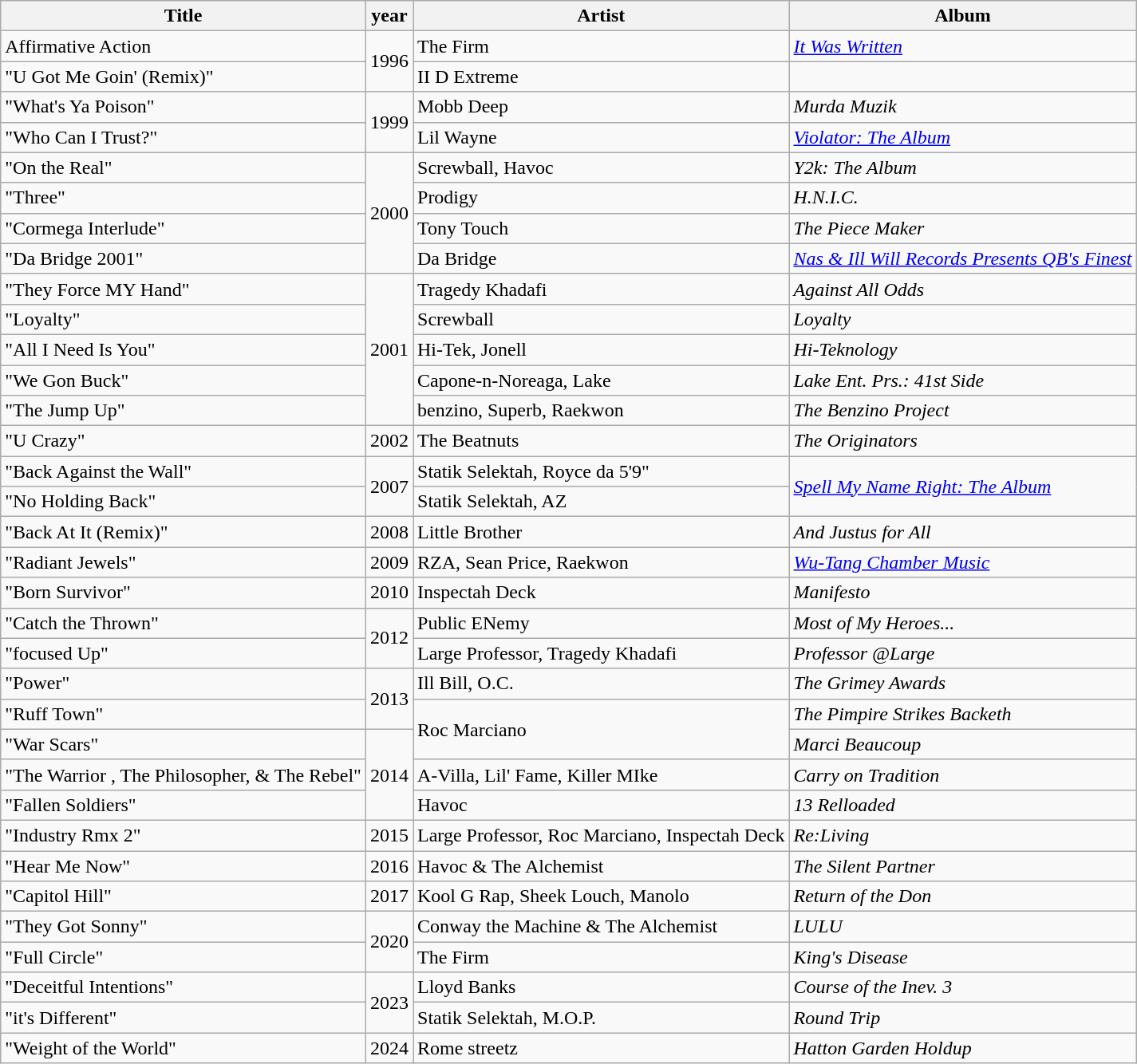<table class="wikitable">
<tr>
<th>Title</th>
<th>year</th>
<th>Artist</th>
<th>Album</th>
</tr>
<tr>
<td>Affirmative Action</td>
<td rowspan="2">1996</td>
<td>The Firm</td>
<td><a href='#'><em>It Was Written</em></a></td>
</tr>
<tr>
<td>"U Got Me Goin' (Remix)"</td>
<td>II D Extreme</td>
<td></td>
</tr>
<tr>
<td>"What's Ya Poison"</td>
<td rowspan="2">1999</td>
<td>Mobb Deep</td>
<td><em>Murda Muzik</em></td>
</tr>
<tr>
<td>"Who Can I Trust?"</td>
<td>Lil Wayne</td>
<td><a href='#'><em>Violator: The Album</em></a></td>
</tr>
<tr>
<td>"On the Real"</td>
<td rowspan="4">2000</td>
<td>Screwball, Havoc</td>
<td><em>Y2k: The Album</em></td>
</tr>
<tr>
<td>"Three"</td>
<td>Prodigy</td>
<td><em>H.N.I.C.</em></td>
</tr>
<tr>
<td>"Cormega Interlude"</td>
<td>Tony Touch</td>
<td><em>The Piece Maker</em></td>
</tr>
<tr>
<td>"Da Bridge 2001"</td>
<td>Da Bridge</td>
<td><a href='#'><em>Nas & Ill Will Records Presents QB's Finest</em></a></td>
</tr>
<tr>
<td>"They Force MY Hand"</td>
<td rowspan="5">2001</td>
<td>Tragedy Khadafi</td>
<td><em>Against All Odds</em></td>
</tr>
<tr>
<td>"Loyalty"</td>
<td>Screwball</td>
<td><em>Loyalty</em></td>
</tr>
<tr>
<td>"All I Need Is You"</td>
<td>Hi-Tek, Jonell</td>
<td><em>Hi-Teknology</em></td>
</tr>
<tr>
<td>"We Gon Buck"</td>
<td>Capone-n-Noreaga, Lake</td>
<td><em>Lake Ent. Prs.: 41st Side</em></td>
</tr>
<tr>
<td>"The Jump Up"</td>
<td>benzino, Superb, Raekwon</td>
<td><em>The Benzino Project</em></td>
</tr>
<tr>
<td>"U Crazy"</td>
<td>2002</td>
<td>The Beatnuts</td>
<td><em>The Originators</em></td>
</tr>
<tr>
<td>"Back Against the Wall"</td>
<td rowspan="2">2007</td>
<td>Statik Selektah, Royce da 5'9"</td>
<td rowspan="2"><a href='#'><em>Spell My Name Right: The Album</em></a></td>
</tr>
<tr>
<td>"No Holding Back"</td>
<td>Statik Selektah, AZ</td>
</tr>
<tr>
<td>"Back At It (Remix)"</td>
<td>2008</td>
<td>Little Brother</td>
<td><em>And Justus for All</em></td>
</tr>
<tr>
<td>"Radiant Jewels"</td>
<td>2009</td>
<td>RZA, Sean Price, Raekwon</td>
<td><a href='#'><em>Wu-Tang Chamber Music</em></a></td>
</tr>
<tr>
<td>"Born Survivor"</td>
<td>2010</td>
<td>Inspectah Deck</td>
<td><em>Manifesto</em></td>
</tr>
<tr>
<td>"Catch the Thrown"</td>
<td rowspan="2">2012</td>
<td>Public ENemy</td>
<td><em>Most of My Heroes...</em></td>
</tr>
<tr>
<td>"focused Up"</td>
<td>Large Professor, Tragedy Khadafi</td>
<td><em>Professor @Large</em></td>
</tr>
<tr>
<td>"Power"</td>
<td rowspan="2">2013</td>
<td>Ill Bill, O.C.</td>
<td><em>The Grimey Awards</em></td>
</tr>
<tr>
<td>"Ruff Town"</td>
<td rowspan="2">Roc Marciano</td>
<td><em>The Pimpire Strikes Backeth</em></td>
</tr>
<tr>
<td>"War Scars"</td>
<td rowspan="3">2014</td>
<td><em>Marci Beaucoup</em></td>
</tr>
<tr>
<td>"The Warrior , The Philosopher, & The Rebel"</td>
<td>A-Villa, Lil' Fame, Killer MIke</td>
<td><em>Carry on Tradition</em></td>
</tr>
<tr>
<td>"Fallen Soldiers"</td>
<td>Havoc</td>
<td><em>13 Relloaded</em></td>
</tr>
<tr>
<td>"Industry Rmx 2"</td>
<td>2015</td>
<td>Large Professor, Roc Marciano, Inspectah Deck</td>
<td><em>Re:Living</em></td>
</tr>
<tr>
<td>"Hear Me Now"</td>
<td>2016</td>
<td>Havoc & The Alchemist</td>
<td><em>The Silent Partner</em></td>
</tr>
<tr>
<td>"Capitol Hill"</td>
<td>2017</td>
<td>Kool G Rap, Sheek Louch, Manolo</td>
<td><em>Return of the Don</em></td>
</tr>
<tr>
<td>"They Got Sonny"</td>
<td rowspan="2">2020</td>
<td>Conway the Machine & The Alchemist</td>
<td><em>LULU</em></td>
</tr>
<tr>
<td>"Full Circle"</td>
<td>The Firm</td>
<td><em>King's Disease</em></td>
</tr>
<tr>
<td>"Deceitful Intentions"</td>
<td rowspan="2">2023</td>
<td>Lloyd Banks</td>
<td><em>Course of the Inev. 3</em></td>
</tr>
<tr>
<td>"it's Different"</td>
<td>Statik Selektah, M.O.P.</td>
<td><em>Round Trip</em></td>
</tr>
<tr>
<td>"Weight of the World"</td>
<td>2024</td>
<td>Rome streetz</td>
<td><em>Hatton Garden Holdup</em></td>
</tr>
</table>
